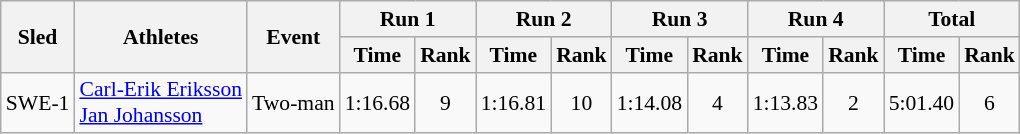<table class="wikitable" border="1" style="font-size:90%">
<tr>
<th rowspan="2">Sled</th>
<th rowspan="2">Athletes</th>
<th rowspan="2">Event</th>
<th colspan="2">Run 1</th>
<th colspan="2">Run 2</th>
<th colspan="2">Run 3</th>
<th colspan="2">Run 4</th>
<th colspan="2">Total</th>
</tr>
<tr>
<th>Time</th>
<th>Rank</th>
<th>Time</th>
<th>Rank</th>
<th>Time</th>
<th>Rank</th>
<th>Time</th>
<th>Rank</th>
<th>Time</th>
<th>Rank</th>
</tr>
<tr>
<td align="center">SWE-1</td>
<td><a href='#'>Carl-Erik Eriksson</a><br><a href='#'>Jan Johansson</a></td>
<td>Two-man</td>
<td align="center">1:16.68</td>
<td align="center">9</td>
<td align="center">1:16.81</td>
<td align="center">10</td>
<td align="center">1:14.08</td>
<td align="center">4</td>
<td align="center">1:13.83</td>
<td align="center">2</td>
<td align="center">5:01.40</td>
<td align="center">6</td>
</tr>
</table>
